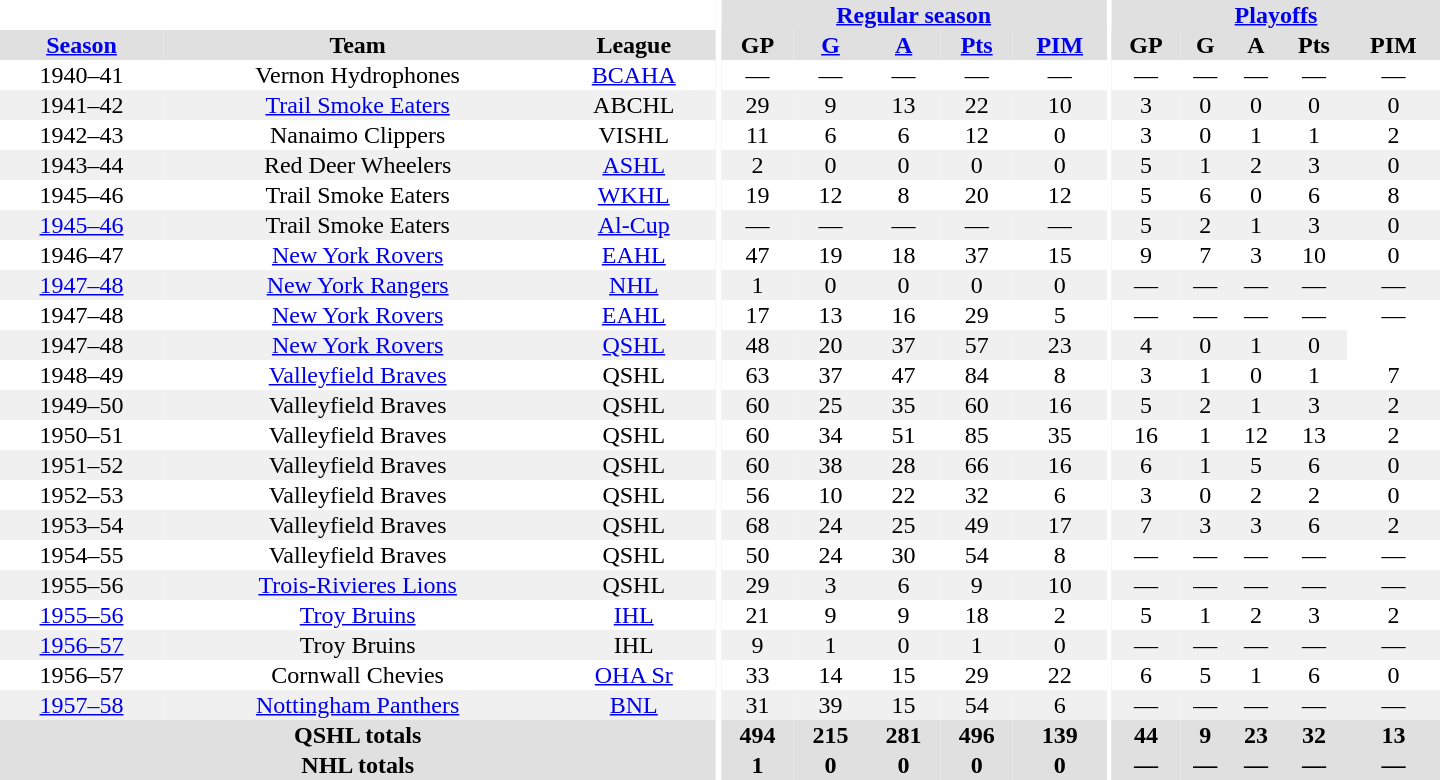<table border="0" cellpadding="1" cellspacing="0" style="text-align:center; width:60em">
<tr bgcolor="#e0e0e0">
<th colspan="3" bgcolor="#ffffff"></th>
<th rowspan="100" bgcolor="#ffffff"></th>
<th colspan="5"><a href='#'>Regular season</a></th>
<th rowspan="100" bgcolor="#ffffff"></th>
<th colspan="5"><a href='#'>Playoffs</a></th>
</tr>
<tr bgcolor="#e0e0e0">
<th><a href='#'>Season</a></th>
<th>Team</th>
<th>League</th>
<th>GP</th>
<th><a href='#'>G</a></th>
<th><a href='#'>A</a></th>
<th><a href='#'>Pts</a></th>
<th><a href='#'>PIM</a></th>
<th>GP</th>
<th>G</th>
<th>A</th>
<th>Pts</th>
<th>PIM</th>
</tr>
<tr>
<td>1940–41</td>
<td>Vernon Hydrophones</td>
<td><a href='#'>BCAHA</a></td>
<td>—</td>
<td>—</td>
<td>—</td>
<td>—</td>
<td>—</td>
<td>—</td>
<td>—</td>
<td>—</td>
<td>—</td>
<td>—</td>
</tr>
<tr bgcolor="#f0f0f0">
<td>1941–42</td>
<td><a href='#'>Trail Smoke Eaters</a></td>
<td>ABCHL</td>
<td>29</td>
<td>9</td>
<td>13</td>
<td>22</td>
<td>10</td>
<td>3</td>
<td>0</td>
<td>0</td>
<td>0</td>
<td>0</td>
</tr>
<tr>
<td>1942–43</td>
<td>Nanaimo Clippers</td>
<td>VISHL</td>
<td>11</td>
<td>6</td>
<td>6</td>
<td>12</td>
<td>0</td>
<td>3</td>
<td>0</td>
<td>1</td>
<td>1</td>
<td>2</td>
</tr>
<tr bgcolor="#f0f0f0">
<td>1943–44</td>
<td>Red Deer Wheelers</td>
<td><a href='#'>ASHL</a></td>
<td>2</td>
<td>0</td>
<td>0</td>
<td>0</td>
<td>0</td>
<td>5</td>
<td>1</td>
<td>2</td>
<td>3</td>
<td>0</td>
</tr>
<tr>
<td>1945–46</td>
<td>Trail Smoke Eaters</td>
<td><a href='#'>WKHL</a></td>
<td>19</td>
<td>12</td>
<td>8</td>
<td>20</td>
<td>12</td>
<td>5</td>
<td>6</td>
<td>0</td>
<td>6</td>
<td>8</td>
</tr>
<tr bgcolor="#f0f0f0">
<td><a href='#'>1945–46</a></td>
<td>Trail Smoke Eaters</td>
<td><a href='#'>Al-Cup</a></td>
<td>—</td>
<td>—</td>
<td>—</td>
<td>—</td>
<td>—</td>
<td>5</td>
<td>2</td>
<td>1</td>
<td>3</td>
<td>0</td>
</tr>
<tr>
<td>1946–47</td>
<td><a href='#'>New York Rovers</a></td>
<td><a href='#'>EAHL</a></td>
<td>47</td>
<td>19</td>
<td>18</td>
<td>37</td>
<td>15</td>
<td>9</td>
<td>7</td>
<td>3</td>
<td>10</td>
<td>0</td>
</tr>
<tr bgcolor="#f0f0f0">
<td><a href='#'>1947–48</a></td>
<td><a href='#'>New York Rangers</a></td>
<td><a href='#'>NHL</a></td>
<td>1</td>
<td>0</td>
<td>0</td>
<td>0</td>
<td>0</td>
<td>—</td>
<td>—</td>
<td>—</td>
<td>—</td>
<td>—</td>
</tr>
<tr>
<td>1947–48</td>
<td><a href='#'>New York Rovers</a></td>
<td><a href='#'>EAHL</a></td>
<td>17</td>
<td>13</td>
<td>16</td>
<td>29</td>
<td>5</td>
<td>—</td>
<td>—</td>
<td>—</td>
<td>—</td>
<td>—</td>
</tr>
<tr bgcolor="#f0f0f0">
<td>1947–48</td>
<td><a href='#'>New York Rovers</a></td>
<td><a href='#'>QSHL</a></td>
<td>48</td>
<td>20</td>
<td>37</td>
<td>57</td>
<td>23</td>
<td>4</td>
<td 1>0</td>
<td>1</td>
<td>0</td>
</tr>
<tr>
<td>1948–49</td>
<td><a href='#'>Valleyfield Braves</a></td>
<td>QSHL</td>
<td>63</td>
<td>37</td>
<td>47</td>
<td>84</td>
<td>8</td>
<td>3</td>
<td>1</td>
<td>0</td>
<td>1</td>
<td>7</td>
</tr>
<tr bgcolor="#f0f0f0">
<td>1949–50</td>
<td>Valleyfield Braves</td>
<td>QSHL</td>
<td>60</td>
<td>25</td>
<td>35</td>
<td>60</td>
<td>16</td>
<td>5</td>
<td>2</td>
<td>1</td>
<td>3</td>
<td>2</td>
</tr>
<tr>
<td>1950–51</td>
<td>Valleyfield Braves</td>
<td>QSHL</td>
<td>60</td>
<td>34</td>
<td>51</td>
<td>85</td>
<td>35</td>
<td>16</td>
<td>1</td>
<td>12</td>
<td>13</td>
<td>2</td>
</tr>
<tr bgcolor="#f0f0f0">
<td>1951–52</td>
<td>Valleyfield Braves</td>
<td>QSHL</td>
<td>60</td>
<td>38</td>
<td>28</td>
<td>66</td>
<td>16</td>
<td>6</td>
<td>1</td>
<td>5</td>
<td>6</td>
<td>0</td>
</tr>
<tr>
<td>1952–53</td>
<td>Valleyfield Braves</td>
<td>QSHL</td>
<td>56</td>
<td>10</td>
<td>22</td>
<td>32</td>
<td>6</td>
<td>3</td>
<td>0</td>
<td>2</td>
<td>2</td>
<td>0</td>
</tr>
<tr bgcolor="#f0f0f0">
<td>1953–54</td>
<td>Valleyfield Braves</td>
<td>QSHL</td>
<td>68</td>
<td>24</td>
<td>25</td>
<td>49</td>
<td>17</td>
<td>7</td>
<td>3</td>
<td>3</td>
<td>6</td>
<td>2</td>
</tr>
<tr>
<td>1954–55</td>
<td>Valleyfield Braves</td>
<td>QSHL</td>
<td>50</td>
<td>24</td>
<td>30</td>
<td>54</td>
<td>8</td>
<td>—</td>
<td>—</td>
<td>—</td>
<td>—</td>
<td>—</td>
</tr>
<tr bgcolor="#f0f0f0">
<td>1955–56</td>
<td><a href='#'>Trois-Rivieres Lions</a></td>
<td>QSHL</td>
<td>29</td>
<td>3</td>
<td>6</td>
<td>9</td>
<td>10</td>
<td>—</td>
<td>—</td>
<td>—</td>
<td>—</td>
<td>—</td>
</tr>
<tr>
<td><a href='#'>1955–56</a></td>
<td><a href='#'>Troy Bruins</a></td>
<td><a href='#'>IHL</a></td>
<td>21</td>
<td>9</td>
<td>9</td>
<td>18</td>
<td>2</td>
<td>5</td>
<td>1</td>
<td>2</td>
<td>3</td>
<td>2</td>
</tr>
<tr bgcolor="#f0f0f0">
<td><a href='#'>1956–57</a></td>
<td>Troy Bruins</td>
<td>IHL</td>
<td>9</td>
<td>1</td>
<td>0</td>
<td>1</td>
<td>0</td>
<td>—</td>
<td>—</td>
<td>—</td>
<td>—</td>
<td>—</td>
</tr>
<tr>
<td>1956–57</td>
<td>Cornwall Chevies</td>
<td><a href='#'>OHA Sr</a></td>
<td>33</td>
<td>14</td>
<td>15</td>
<td>29</td>
<td>22</td>
<td>6</td>
<td>5</td>
<td>1</td>
<td>6</td>
<td>0</td>
</tr>
<tr bgcolor="#f0f0f0">
<td><a href='#'>1957–58</a></td>
<td><a href='#'>Nottingham Panthers</a></td>
<td><a href='#'>BNL</a></td>
<td>31</td>
<td>39</td>
<td>15</td>
<td>54</td>
<td>6</td>
<td>—</td>
<td>—</td>
<td>—</td>
<td>—</td>
<td>—</td>
</tr>
<tr bgcolor="#e0e0e0">
<th colspan="3">QSHL totals</th>
<th>494</th>
<th>215</th>
<th>281</th>
<th>496</th>
<th>139</th>
<th>44</th>
<th>9</th>
<th>23</th>
<th>32</th>
<th>13</th>
</tr>
<tr bgcolor="#e0e0e0">
<th colspan="3">NHL totals</th>
<th>1</th>
<th>0</th>
<th>0</th>
<th>0</th>
<th>0</th>
<th>—</th>
<th>—</th>
<th>—</th>
<th>—</th>
<th>—</th>
</tr>
</table>
